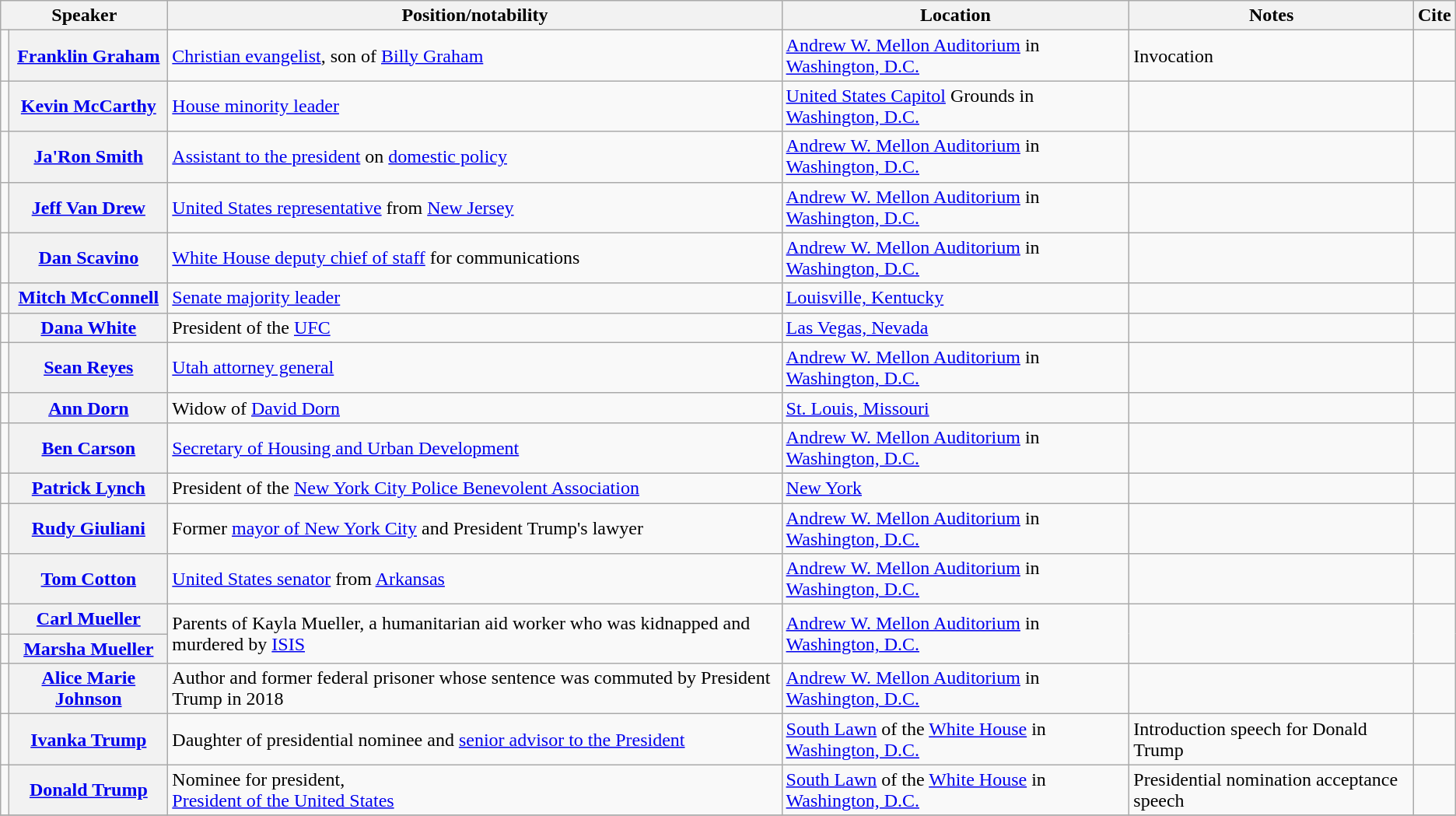<table class="wikitable plainrowheaders">
<tr>
<th scope="col" colspan=2>Speaker</th>
<th scope="col">Position/notability</th>
<th scope="col">Location</th>
<th scope="col">Notes</th>
<th scope="col">Cite</th>
</tr>
<tr>
<td></td>
<th scope="row"><a href='#'>Franklin Graham</a></th>
<td><a href='#'>Christian evangelist</a>, son of <a href='#'>Billy Graham</a></td>
<td><a href='#'>Andrew W. Mellon Auditorium</a> in <a href='#'>Washington, D.C.</a></td>
<td>Invocation</td>
<td></td>
</tr>
<tr>
<td></td>
<th scope="row"><a href='#'>Kevin McCarthy</a></th>
<td><a href='#'>House minority leader</a></td>
<td><a href='#'>United States Capitol</a> Grounds in <a href='#'>Washington, D.C.</a></td>
<td></td>
<td></td>
</tr>
<tr>
<td></td>
<th scope="row"><a href='#'>Ja'Ron Smith</a></th>
<td><a href='#'>Assistant to the president</a> on <a href='#'>domestic policy</a></td>
<td><a href='#'>Andrew W. Mellon Auditorium</a> in <a href='#'>Washington, D.C.</a></td>
<td></td>
<td></td>
</tr>
<tr>
<td></td>
<th scope="row"><a href='#'>Jeff Van Drew</a></th>
<td><a href='#'>United States representative</a> from <a href='#'>New Jersey</a></td>
<td><a href='#'>Andrew W. Mellon Auditorium</a> in <a href='#'>Washington, D.C.</a></td>
<td></td>
<td></td>
</tr>
<tr>
<td></td>
<th scope="row"><a href='#'>Dan Scavino</a></th>
<td><a href='#'>White House deputy chief of staff</a> for communications</td>
<td><a href='#'>Andrew W. Mellon Auditorium</a> in <a href='#'>Washington, D.C.</a></td>
<td></td>
<td></td>
</tr>
<tr>
<td></td>
<th scope="row"><a href='#'>Mitch McConnell</a></th>
<td><a href='#'>Senate majority leader</a></td>
<td><a href='#'>Louisville, Kentucky</a> </td>
<td></td>
<td></td>
</tr>
<tr>
<td></td>
<th scope="row"><a href='#'>Dana White</a></th>
<td>President of the <a href='#'>UFC</a></td>
<td><a href='#'>Las Vegas, Nevada</a></td>
<td></td>
<td></td>
</tr>
<tr>
<td></td>
<th scope="row"><a href='#'>Sean Reyes</a></th>
<td><a href='#'>Utah attorney general</a></td>
<td><a href='#'>Andrew W. Mellon Auditorium</a> in <a href='#'>Washington, D.C.</a></td>
<td></td>
<td></td>
</tr>
<tr>
<td></td>
<th scope="row"><a href='#'>Ann Dorn</a></th>
<td>Widow of <a href='#'>David Dorn</a></td>
<td><a href='#'>St. Louis, Missouri</a></td>
<td></td>
<td></td>
</tr>
<tr>
<td></td>
<th scope="row"><a href='#'>Ben Carson</a></th>
<td><a href='#'>Secretary of Housing and Urban Development</a></td>
<td><a href='#'>Andrew W. Mellon Auditorium</a> in <a href='#'>Washington, D.C.</a></td>
<td></td>
<td></td>
</tr>
<tr>
<td></td>
<th scope="row"><a href='#'>Patrick Lynch</a></th>
<td>President of the <a href='#'>New York City Police Benevolent Association</a></td>
<td><a href='#'>New York</a></td>
<td></td>
<td></td>
</tr>
<tr>
<td></td>
<th scope="row"><a href='#'>Rudy Giuliani</a></th>
<td>Former <a href='#'>mayor of New York City</a> and President Trump's lawyer</td>
<td><a href='#'>Andrew W. Mellon Auditorium</a> in <a href='#'>Washington, D.C.</a></td>
<td></td>
<td></td>
</tr>
<tr>
<td></td>
<th scope="row"><a href='#'>Tom Cotton</a></th>
<td><a href='#'>United States senator</a> from <a href='#'>Arkansas</a></td>
<td><a href='#'>Andrew W. Mellon Auditorium</a> in <a href='#'>Washington, D.C.</a></td>
<td></td>
<td></td>
</tr>
<tr>
<td></td>
<th scope="row"><a href='#'>Carl Mueller</a></th>
<td rowspan=2>Parents of Kayla Mueller, a humanitarian aid worker who was kidnapped and murdered by <a href='#'>ISIS</a></td>
<td rowspan=2><a href='#'>Andrew W. Mellon Auditorium</a> in <a href='#'>Washington, D.C.</a></td>
<td rowspan=2></td>
<td rowspan=2></td>
</tr>
<tr>
<td></td>
<th scope="row"><a href='#'>Marsha Mueller</a></th>
</tr>
<tr>
<td></td>
<th scope="row"><a href='#'>Alice Marie Johnson</a></th>
<td>Author and former federal prisoner whose sentence was commuted by President Trump in 2018</td>
<td><a href='#'>Andrew W. Mellon Auditorium</a> in <a href='#'>Washington, D.C.</a></td>
<td></td>
<td></td>
</tr>
<tr>
<td></td>
<th scope="row"><a href='#'>Ivanka Trump</a></th>
<td>Daughter of presidential nominee and <a href='#'>senior advisor to the President</a></td>
<td><a href='#'>South Lawn</a> of the <a href='#'>White House</a> in <a href='#'>Washington, D.C.</a></td>
<td>Introduction speech for Donald Trump</td>
<td></td>
</tr>
<tr>
<td></td>
<th scope="row"><a href='#'>Donald Trump</a></th>
<td>Nominee for president,<br><a href='#'>President of the United States</a></td>
<td><a href='#'>South Lawn</a> of the <a href='#'>White House</a> in <a href='#'>Washington, D.C.</a></td>
<td>Presidential nomination acceptance speech</td>
<td></td>
</tr>
<tr>
</tr>
</table>
